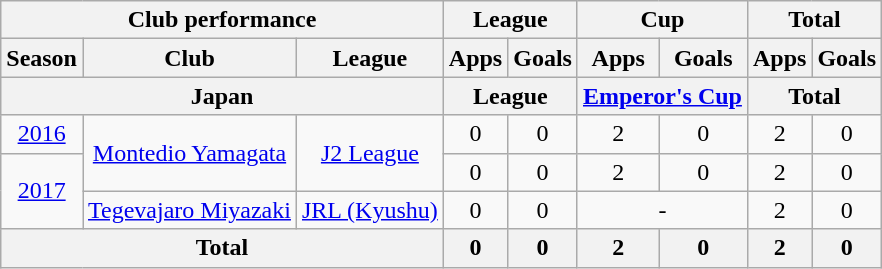<table class="wikitable" style="text-align:center;">
<tr>
<th colspan=3>Club performance</th>
<th colspan=2>League</th>
<th colspan=2>Cup</th>
<th colspan=2>Total</th>
</tr>
<tr>
<th>Season</th>
<th>Club</th>
<th>League</th>
<th>Apps</th>
<th>Goals</th>
<th>Apps</th>
<th>Goals</th>
<th>Apps</th>
<th>Goals</th>
</tr>
<tr>
<th colspan=3>Japan</th>
<th colspan=2>League</th>
<th colspan=2><a href='#'>Emperor's Cup</a></th>
<th colspan=2>Total</th>
</tr>
<tr>
<td><a href='#'>2016</a></td>
<td rowspan="2"><a href='#'>Montedio Yamagata</a></td>
<td rowspan="2"><a href='#'>J2 League</a></td>
<td>0</td>
<td>0</td>
<td>2</td>
<td>0</td>
<td>2</td>
<td>0</td>
</tr>
<tr>
<td rowspan="2"><a href='#'>2017</a></td>
<td>0</td>
<td>0</td>
<td>2</td>
<td>0</td>
<td>2</td>
<td>0</td>
</tr>
<tr>
<td><a href='#'>Tegevajaro Miyazaki</a></td>
<td><a href='#'>JRL (Kyushu)</a></td>
<td>0</td>
<td>0</td>
<td colspan="2">-</td>
<td>2</td>
<td>0</td>
</tr>
<tr>
<th colspan=3>Total</th>
<th>0</th>
<th>0</th>
<th>2</th>
<th>0</th>
<th>2</th>
<th>0</th>
</tr>
</table>
